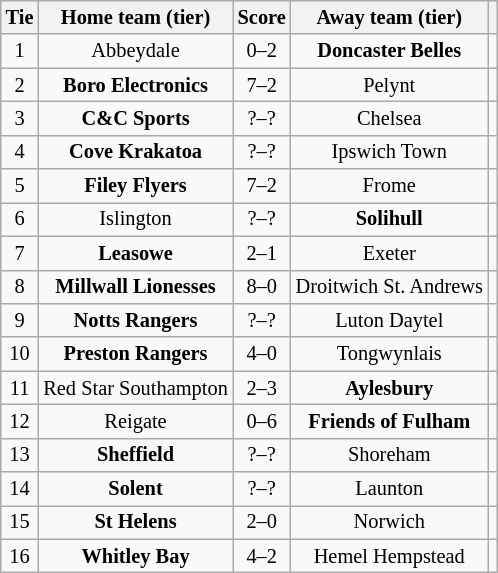<table class="wikitable" style="text-align:center; font-size:85%">
<tr>
<th>Tie</th>
<th>Home team (tier)</th>
<th>Score</th>
<th>Away team (tier)</th>
<th></th>
</tr>
<tr>
<td align="center">1</td>
<td>Abbeydale</td>
<td align="center">0–2</td>
<td><strong>Doncaster Belles</strong></td>
<td></td>
</tr>
<tr>
<td align="center">2</td>
<td><strong>Boro Electronics</strong></td>
<td align="center">7–2</td>
<td>Pelynt</td>
<td></td>
</tr>
<tr>
<td align="center">3</td>
<td><strong>C&C Sports</strong></td>
<td align="center">?–?</td>
<td>Chelsea</td>
<td></td>
</tr>
<tr>
<td align="center">4</td>
<td><strong>Cove Krakatoa</strong></td>
<td align="center">?–?</td>
<td>Ipswich Town</td>
<td></td>
</tr>
<tr>
<td align="center">5</td>
<td><strong>Filey Flyers</strong></td>
<td align="center">7–2</td>
<td>Frome</td>
<td></td>
</tr>
<tr>
<td align="center">6</td>
<td>Islington</td>
<td align="center">?–?</td>
<td><strong>Solihull</strong></td>
<td></td>
</tr>
<tr>
<td align="center">7</td>
<td><strong>Leasowe</strong></td>
<td align="center">2–1</td>
<td>Exeter</td>
<td></td>
</tr>
<tr>
<td align="center">8</td>
<td><strong>Millwall Lionesses</strong></td>
<td align="center">8–0</td>
<td>Droitwich St. Andrews</td>
<td></td>
</tr>
<tr>
<td align="center">9</td>
<td><strong>Notts Rangers</strong></td>
<td align="center">?–?</td>
<td>Luton Daytel</td>
<td></td>
</tr>
<tr>
<td align="center">10</td>
<td><strong>Preston Rangers</strong></td>
<td align="center">4–0</td>
<td>Tongwynlais</td>
<td></td>
</tr>
<tr>
<td align="center">11</td>
<td>Red Star Southampton</td>
<td align="center">2–3</td>
<td><strong>Aylesbury</strong></td>
<td></td>
</tr>
<tr>
<td align="center">12</td>
<td>Reigate</td>
<td align="center">0–6</td>
<td><strong>Friends of Fulham</strong></td>
<td></td>
</tr>
<tr>
<td align="center">13</td>
<td><strong>Sheffield</strong></td>
<td align="center">?–?</td>
<td>Shoreham</td>
<td></td>
</tr>
<tr>
<td align="center">14</td>
<td><strong>Solent</strong></td>
<td align="center">?–?</td>
<td>Launton</td>
<td></td>
</tr>
<tr>
<td align="center">15</td>
<td><strong>St Helens</strong></td>
<td align="center">2–0</td>
<td>Norwich</td>
<td></td>
</tr>
<tr>
<td align="center">16</td>
<td><strong>Whitley Bay</strong></td>
<td align="center">4–2</td>
<td>Hemel Hempstead</td>
<td></td>
</tr>
</table>
